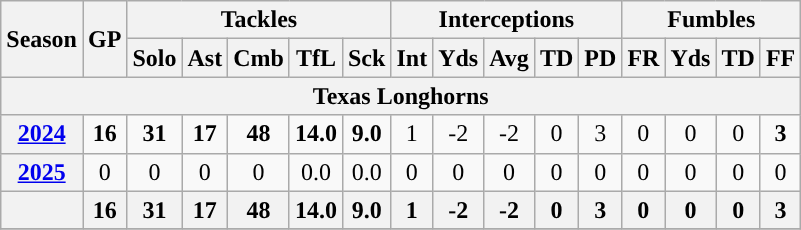<table class="wikitable" style="text-align:center;">
<tr>
<th rowspan="2">Season</th>
<th rowspan="2">GP</th>
<th colspan="5">Tackles</th>
<th colspan="5">Interceptions</th>
<th colspan="4">Fumbles</th>
</tr>
<tr>
<th>Solo</th>
<th>Ast</th>
<th>Cmb</th>
<th>TfL</th>
<th>Sck</th>
<th>Int</th>
<th>Yds</th>
<th>Avg</th>
<th>TD</th>
<th>PD</th>
<th>FR</th>
<th>Yds</th>
<th>TD</th>
<th>FF</th>
</tr>
<tr>
<th colspan="16">Texas Longhorns</th>
</tr>
<tr>
<th><a href='#'>2024</a></th>
<td><strong>16</strong></td>
<td><strong>31</strong></td>
<td><strong>17</strong></td>
<td><strong>48</strong></td>
<td><strong>14.0</strong></td>
<td><strong>9.0</strong></td>
<td>1</td>
<td>-2</td>
<td>-2</td>
<td>0</td>
<td>3</td>
<td>0</td>
<td>0</td>
<td>0</td>
<td><strong>3</strong></td>
</tr>
<tr>
<th><a href='#'>2025</a></th>
<td>0</td>
<td>0</td>
<td>0</td>
<td>0</td>
<td>0.0</td>
<td>0.0</td>
<td>0</td>
<td>0</td>
<td>0</td>
<td>0</td>
<td>0</td>
<td>0</td>
<td>0</td>
<td>0</td>
<td>0</td>
</tr>
<tr>
<th></th>
<th>16</th>
<th>31</th>
<th>17</th>
<th>48</th>
<th>14.0</th>
<th>9.0</th>
<th>1</th>
<th>-2</th>
<th>-2</th>
<th>0</th>
<th>3</th>
<th>0</th>
<th>0</th>
<th>0</th>
<th>3</th>
</tr>
<tr>
</tr>
</table>
